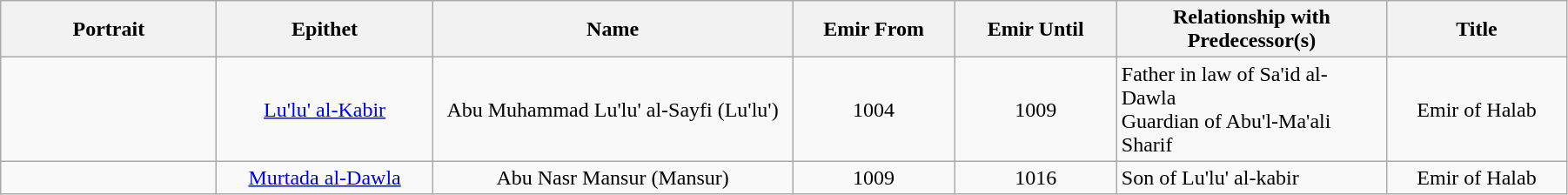<table width=95% class="wikitable">
<tr>
<th width=12%>Portrait</th>
<th width=12%>Epithet</th>
<th width=20%>Name</th>
<th width=9%>Emir From</th>
<th width=9%>Emir Until</th>
<th width=15%>Relationship with Predecessor(s)</th>
<th width=10%>Title</th>
</tr>
<tr>
<td align="center"></td>
<td align="center"><a href='#'>Lu'lu' al-Kabir</a></td>
<td align="center">Abu Muhammad Lu'lu' al-Sayfi (Lu'lu')</td>
<td align="center">1004</td>
<td align="center">1009</td>
<td>Father in law of Sa'id al-Dawla<br>Guardian of Abu'l-Ma'ali Sharif</td>
<td align="center">Emir of Halab</td>
</tr>
<tr>
<td align="center"></td>
<td align="center"><a href='#'>Murtada al-Dawla</a></td>
<td align="center">Abu Nasr Mansur (Mansur)</td>
<td align="center">1009</td>
<td align="center">1016</td>
<td>Son of Lu'lu' al-kabir</td>
<td align="center">Emir of Halab</td>
</tr>
</table>
